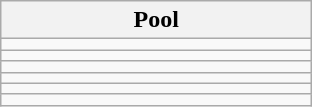<table class="wikitable">
<tr>
<th width=200px>Pool</th>
</tr>
<tr>
<td></td>
</tr>
<tr>
<td></td>
</tr>
<tr>
<td></td>
</tr>
<tr>
<td></td>
</tr>
<tr>
<td></td>
</tr>
<tr>
<td></td>
</tr>
</table>
